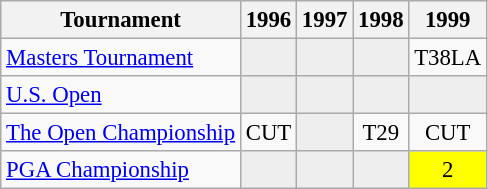<table class="wikitable" style="font-size:95%;text-align:center;">
<tr>
<th>Tournament</th>
<th>1996</th>
<th>1997</th>
<th>1998</th>
<th>1999</th>
</tr>
<tr>
<td align=left><a href='#'>Masters Tournament</a></td>
<td style="background:#eeeeee;"></td>
<td style="background:#eeeeee;"></td>
<td style="background:#eeeeee;"></td>
<td>T38<span>LA</span></td>
</tr>
<tr>
<td align=left><a href='#'>U.S. Open</a></td>
<td style="background:#eeeeee;"></td>
<td style="background:#eeeeee;"></td>
<td style="background:#eeeeee;"></td>
<td style="background:#eeeeee;"></td>
</tr>
<tr>
<td align=left><a href='#'>The Open Championship</a></td>
<td>CUT</td>
<td style="background:#eeeeee;"></td>
<td>T29</td>
<td>CUT</td>
</tr>
<tr>
<td align=left><a href='#'>PGA Championship</a></td>
<td style="background:#eeeeee;"></td>
<td style="background:#eeeeee;"></td>
<td style="background:#eeeeee;"></td>
<td style="background:yellow;">2</td>
</tr>
</table>
